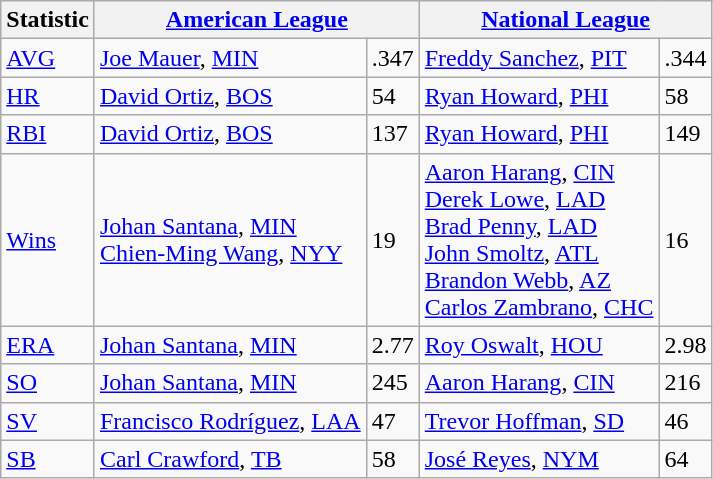<table class="wikitable">
<tr>
<th>Statistic</th>
<th colspan=2><a href='#'>American League</a></th>
<th colspan=2><a href='#'>National League</a></th>
</tr>
<tr>
<td><a href='#'>AVG</a></td>
<td><a href='#'>Joe Mauer</a>, <a href='#'>MIN</a></td>
<td>.347</td>
<td><a href='#'>Freddy Sanchez</a>, <a href='#'>PIT</a></td>
<td>.344</td>
</tr>
<tr>
<td><a href='#'>HR</a></td>
<td><a href='#'>David Ortiz</a>, <a href='#'>BOS</a></td>
<td>54</td>
<td><a href='#'>Ryan Howard</a>, <a href='#'>PHI</a></td>
<td>58</td>
</tr>
<tr>
<td><a href='#'>RBI</a></td>
<td><a href='#'>David Ortiz</a>, <a href='#'>BOS</a></td>
<td>137</td>
<td><a href='#'>Ryan Howard</a>, <a href='#'>PHI</a></td>
<td>149</td>
</tr>
<tr>
<td><a href='#'>Wins</a></td>
<td><a href='#'>Johan Santana</a>, <a href='#'>MIN</a><br> <a href='#'>Chien-Ming Wang</a>, <a href='#'>NYY</a></td>
<td>19</td>
<td><a href='#'>Aaron Harang</a>, <a href='#'>CIN</a><br> <a href='#'>Derek Lowe</a>, <a href='#'>LAD</a><br> <a href='#'>Brad Penny</a>, <a href='#'>LAD</a><br> <a href='#'>John Smoltz</a>, <a href='#'>ATL</a><br> <a href='#'>Brandon Webb</a>, <a href='#'>AZ</a><br> <a href='#'>Carlos Zambrano</a>, <a href='#'>CHC</a></td>
<td>16</td>
</tr>
<tr>
<td><a href='#'>ERA</a></td>
<td><a href='#'>Johan Santana</a>, <a href='#'>MIN</a></td>
<td>2.77</td>
<td><a href='#'>Roy Oswalt</a>, <a href='#'>HOU</a></td>
<td>2.98</td>
</tr>
<tr>
<td><a href='#'>SO</a></td>
<td><a href='#'>Johan Santana</a>, <a href='#'>MIN</a></td>
<td>245</td>
<td><a href='#'>Aaron Harang</a>, <a href='#'>CIN</a></td>
<td>216</td>
</tr>
<tr>
<td><a href='#'>SV</a></td>
<td><a href='#'>Francisco Rodríguez</a>, <a href='#'>LAA</a></td>
<td>47</td>
<td><a href='#'>Trevor Hoffman</a>, <a href='#'>SD</a></td>
<td>46</td>
</tr>
<tr>
<td><a href='#'>SB</a></td>
<td><a href='#'>Carl Crawford</a>, <a href='#'>TB</a></td>
<td>58</td>
<td><a href='#'>José Reyes</a>, <a href='#'>NYM</a></td>
<td>64</td>
</tr>
</table>
